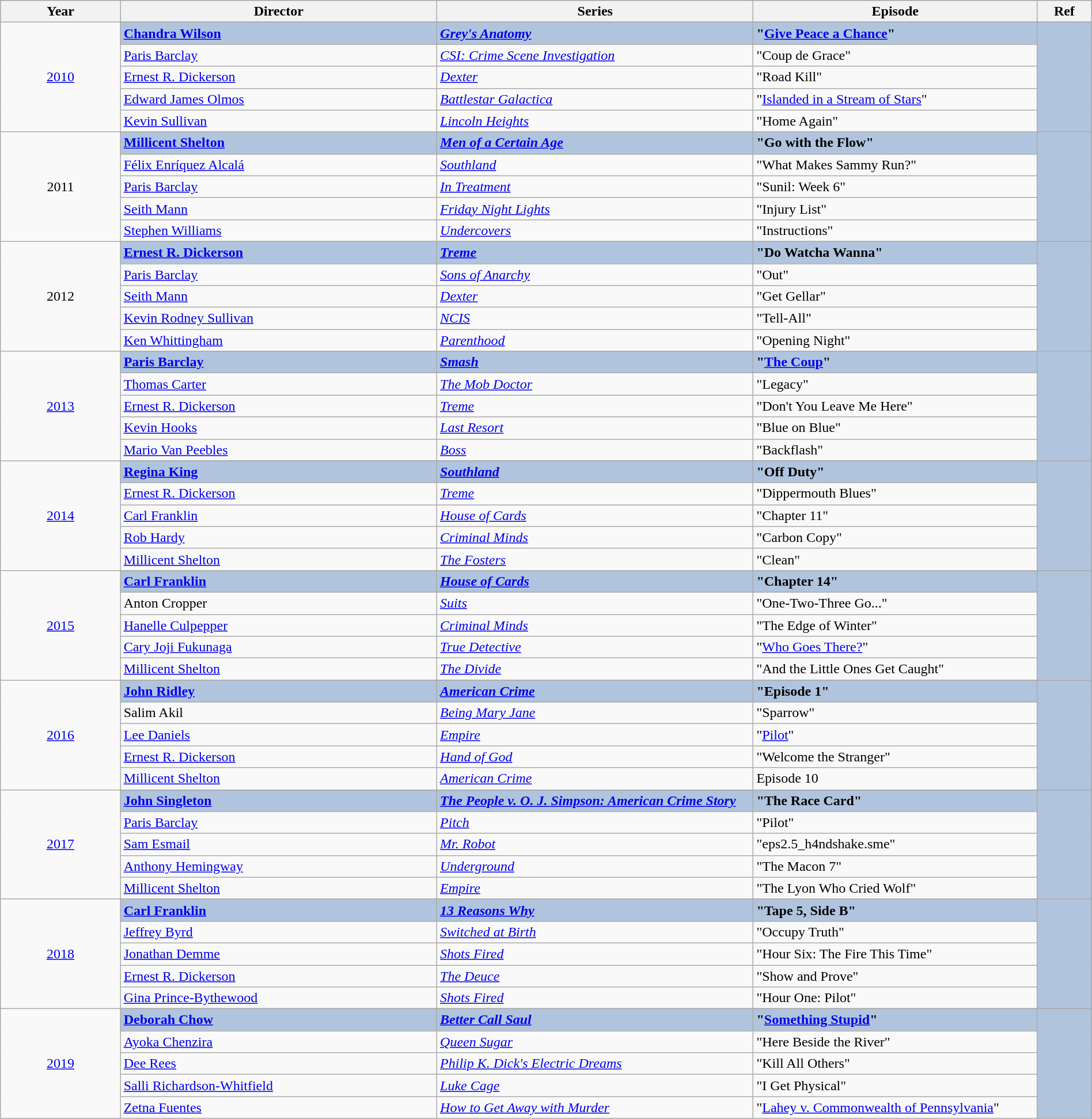<table class="wikitable" style="width:100%;">
<tr style="background:#bebebe;">
<th style="width:11%;">Year</th>
<th style="width:29%;">Director</th>
<th style="width:29%;">Series</th>
<th style="width:26%;">Episode</th>
<th style="width:5%;">Ref</th>
</tr>
<tr>
<td rowspan="6" align="center"><a href='#'>2010</a></td>
</tr>
<tr style="background:#B0C4DE">
<td><strong><a href='#'>Chandra Wilson</a></strong></td>
<td><strong><em><a href='#'>Grey's Anatomy</a></em></strong></td>
<td><strong>"<a href='#'>Give Peace a Chance</a>"</strong></td>
<td rowspan="6" align="center"></td>
</tr>
<tr>
<td><a href='#'>Paris Barclay</a></td>
<td><em><a href='#'>CSI: Crime Scene Investigation</a></em></td>
<td>"Coup de Grace"</td>
</tr>
<tr>
<td><a href='#'>Ernest R. Dickerson</a></td>
<td><em><a href='#'>Dexter</a></em></td>
<td>"Road Kill"</td>
</tr>
<tr>
<td><a href='#'>Edward James Olmos</a></td>
<td><em><a href='#'>Battlestar Galactica</a></em></td>
<td>"<a href='#'>Islanded in a Stream of Stars</a>"</td>
</tr>
<tr>
<td><a href='#'>Kevin Sullivan</a></td>
<td><em><a href='#'>Lincoln Heights</a></em></td>
<td>"Home Again"</td>
</tr>
<tr>
<td rowspan="6" align="center">2011</td>
</tr>
<tr style="background:#B0C4DE">
<td><strong><a href='#'>Millicent Shelton</a></strong></td>
<td><strong><em><a href='#'>Men of a Certain Age</a></em></strong></td>
<td><strong>"Go with the Flow"</strong></td>
<td rowspan="6" align="center"></td>
</tr>
<tr>
<td><a href='#'>Félix Enríquez Alcalá</a></td>
<td><em><a href='#'>Southland</a></em></td>
<td>"What Makes Sammy Run?"</td>
</tr>
<tr>
<td><a href='#'>Paris Barclay</a></td>
<td><em><a href='#'>In Treatment</a></em></td>
<td>"Sunil: Week 6"</td>
</tr>
<tr>
<td><a href='#'>Seith Mann</a></td>
<td><em><a href='#'>Friday Night Lights</a></em></td>
<td>"Injury List"</td>
</tr>
<tr>
<td><a href='#'>Stephen Williams</a></td>
<td><em><a href='#'>Undercovers</a></em></td>
<td>"Instructions"</td>
</tr>
<tr>
<td rowspan="6" align="center">2012</td>
</tr>
<tr style="background:#B0C4DE">
<td><strong><a href='#'>Ernest R. Dickerson</a></strong></td>
<td><strong><em><a href='#'>Treme</a></em></strong></td>
<td><strong>"Do Watcha Wanna"</strong></td>
<td rowspan="6" align="center"></td>
</tr>
<tr>
<td><a href='#'>Paris Barclay</a></td>
<td><em><a href='#'>Sons of Anarchy</a></em></td>
<td>"Out"</td>
</tr>
<tr>
<td><a href='#'>Seith Mann</a></td>
<td><em><a href='#'>Dexter</a></em></td>
<td>"Get Gellar"</td>
</tr>
<tr>
<td><a href='#'>Kevin Rodney Sullivan</a></td>
<td><em><a href='#'>NCIS</a></em></td>
<td>"Tell-All"</td>
</tr>
<tr>
<td><a href='#'>Ken Whittingham</a></td>
<td><em><a href='#'>Parenthood</a></em></td>
<td>"Opening Night"</td>
</tr>
<tr>
<td rowspan="6" align="center"><a href='#'>2013</a></td>
</tr>
<tr style="background:#B0C4DE">
<td><strong><a href='#'>Paris Barclay</a></strong></td>
<td><strong><em><a href='#'>Smash</a></em></strong></td>
<td><strong>"<a href='#'>The Coup</a>"</strong></td>
<td rowspan="6" align="center"></td>
</tr>
<tr>
<td><a href='#'>Thomas Carter</a></td>
<td><em><a href='#'>The Mob Doctor</a></em></td>
<td>"Legacy"</td>
</tr>
<tr>
<td><a href='#'>Ernest R. Dickerson</a></td>
<td><em><a href='#'>Treme</a></em></td>
<td>"Don't You Leave Me Here"</td>
</tr>
<tr>
<td><a href='#'>Kevin Hooks</a></td>
<td><em><a href='#'>Last Resort</a></em></td>
<td>"Blue on Blue"</td>
</tr>
<tr>
<td><a href='#'>Mario Van Peebles</a></td>
<td><em><a href='#'>Boss</a></em></td>
<td>"Backflash"</td>
</tr>
<tr>
<td rowspan="6" align="center"><a href='#'>2014</a></td>
</tr>
<tr style="background:#B0C4DE">
<td><strong><a href='#'>Regina King</a></strong></td>
<td><strong><em><a href='#'>Southland</a></em></strong></td>
<td><strong>"Off Duty"</strong></td>
<td rowspan="6" align="center"></td>
</tr>
<tr>
<td><a href='#'>Ernest R. Dickerson</a></td>
<td><em><a href='#'>Treme</a></em></td>
<td>"Dippermouth Blues"</td>
</tr>
<tr>
<td><a href='#'>Carl Franklin</a></td>
<td><em><a href='#'>House of Cards</a></em></td>
<td>"Chapter 11"</td>
</tr>
<tr>
<td><a href='#'>Rob Hardy</a></td>
<td><em><a href='#'>Criminal Minds</a></em></td>
<td>"Carbon Copy"</td>
</tr>
<tr>
<td><a href='#'>Millicent Shelton</a></td>
<td><em><a href='#'>The Fosters</a></em></td>
<td>"Clean"</td>
</tr>
<tr>
<td rowspan="6" align="center"><a href='#'>2015</a></td>
</tr>
<tr style="background:#B0C4DE">
<td><strong><a href='#'>Carl Franklin</a></strong></td>
<td><strong><em><a href='#'>House of Cards</a></em></strong></td>
<td><strong>"Chapter 14"</strong></td>
<td rowspan="6" align="center"></td>
</tr>
<tr>
<td>Anton Cropper</td>
<td><em><a href='#'>Suits</a></em></td>
<td>"One-Two-Three Go..."</td>
</tr>
<tr>
<td><a href='#'>Hanelle Culpepper</a></td>
<td><em><a href='#'>Criminal Minds</a></em></td>
<td>"The Edge of Winter"</td>
</tr>
<tr>
<td><a href='#'>Cary Joji Fukunaga</a></td>
<td><em><a href='#'>True Detective</a></em></td>
<td>"<a href='#'>Who Goes There?</a>"</td>
</tr>
<tr>
<td><a href='#'>Millicent Shelton</a></td>
<td><em><a href='#'>The Divide</a></em></td>
<td>"And the Little Ones Get Caught"</td>
</tr>
<tr>
<td rowspan="6" align="center"><a href='#'>2016</a></td>
</tr>
<tr style="background:#B0C4DE">
<td><strong><a href='#'>John Ridley</a></strong></td>
<td><strong><em><a href='#'>American Crime</a></em></strong></td>
<td><strong>"Episode 1"</strong></td>
<td rowspan="6" align="center"></td>
</tr>
<tr>
<td>Salim Akil</td>
<td><em><a href='#'>Being Mary Jane</a></em></td>
<td>"Sparrow"</td>
</tr>
<tr>
<td><a href='#'>Lee Daniels</a></td>
<td><em><a href='#'>Empire</a></em></td>
<td>"<a href='#'>Pilot</a>"</td>
</tr>
<tr>
<td><a href='#'>Ernest R. Dickerson</a></td>
<td><em><a href='#'>Hand of God</a></em></td>
<td>"Welcome the Stranger"</td>
</tr>
<tr>
<td><a href='#'>Millicent Shelton</a></td>
<td><em><a href='#'>American Crime</a></em></td>
<td>Episode 10</td>
</tr>
<tr>
<td rowspan="6" align="center"><a href='#'>2017</a></td>
</tr>
<tr style="background:#B0C4DE">
<td><strong><a href='#'>John Singleton</a></strong></td>
<td><strong><em><a href='#'>The People v. O. J. Simpson: American Crime Story</a></em></strong></td>
<td><strong>"The Race Card"</strong></td>
<td rowspan="6" align="center"></td>
</tr>
<tr>
<td><a href='#'>Paris Barclay</a></td>
<td><em><a href='#'>Pitch</a></em></td>
<td>"Pilot"</td>
</tr>
<tr>
<td><a href='#'>Sam Esmail</a></td>
<td><em><a href='#'>Mr. Robot</a></em></td>
<td>"eps2.5_h4ndshake.sme"</td>
</tr>
<tr>
<td><a href='#'>Anthony Hemingway</a></td>
<td><em><a href='#'>Underground</a></em></td>
<td>"The Macon 7"</td>
</tr>
<tr>
<td><a href='#'>Millicent Shelton</a></td>
<td><em><a href='#'>Empire</a></em></td>
<td>"The Lyon Who Cried Wolf"</td>
</tr>
<tr>
<td rowspan="6" align="center"><a href='#'>2018</a></td>
</tr>
<tr style="background:#B0C4DE">
<td><strong><a href='#'>Carl Franklin</a></strong></td>
<td><strong><em><a href='#'>13 Reasons Why</a></em></strong></td>
<td><strong>"Tape 5, Side B"</strong></td>
<td rowspan="6" align="center"></td>
</tr>
<tr>
<td><a href='#'>Jeffrey Byrd</a></td>
<td><em><a href='#'>Switched at Birth</a></em></td>
<td>"Occupy Truth"</td>
</tr>
<tr>
<td><a href='#'>Jonathan Demme</a></td>
<td><em><a href='#'>Shots Fired</a></em></td>
<td>"Hour Six: The Fire This Time"</td>
</tr>
<tr>
<td><a href='#'>Ernest R. Dickerson</a></td>
<td><em><a href='#'>The Deuce</a></em></td>
<td>"Show and Prove"</td>
</tr>
<tr>
<td><a href='#'>Gina Prince-Bythewood</a></td>
<td><em><a href='#'>Shots Fired</a></em></td>
<td>"Hour One: Pilot"</td>
</tr>
<tr>
<td rowspan="6" align="center"><a href='#'>2019</a></td>
</tr>
<tr style="background:#B0C4DE">
<td><strong><a href='#'>Deborah Chow</a></strong></td>
<td><strong><em><a href='#'>Better Call Saul</a></em></strong></td>
<td><strong>"<a href='#'>Something Stupid</a>"</strong></td>
<td rowspan="6" align="center"></td>
</tr>
<tr>
<td><a href='#'>Ayoka Chenzira</a></td>
<td><em><a href='#'>Queen Sugar</a></em></td>
<td>"Here Beside the River"</td>
</tr>
<tr>
<td><a href='#'>Dee Rees</a></td>
<td><em><a href='#'>Philip K. Dick's Electric Dreams</a></em></td>
<td>"Kill All Others"</td>
</tr>
<tr>
<td><a href='#'>Salli Richardson-Whitfield</a></td>
<td><em><a href='#'>Luke Cage</a></em></td>
<td>"I Get Physical"</td>
</tr>
<tr>
<td><a href='#'>Zetna Fuentes</a></td>
<td><em><a href='#'>How to Get Away with Murder</a></em></td>
<td>"<a href='#'>Lahey v. Commonwealth of Pennsylvania</a>"</td>
</tr>
</table>
